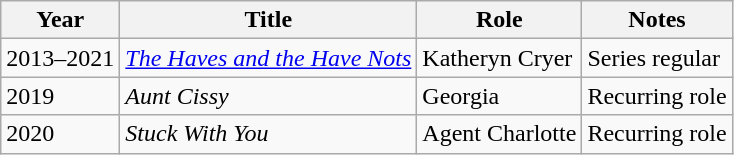<table class="wikitable sortable">
<tr>
<th>Year</th>
<th>Title</th>
<th>Role</th>
<th class="unsortable">Notes</th>
</tr>
<tr>
<td>2013–2021</td>
<td><em><a href='#'>The Haves and the Have Nots</a></em></td>
<td>Katheryn Cryer</td>
<td>Series regular</td>
</tr>
<tr>
<td>2019</td>
<td><em>Aunt Cissy</em></td>
<td>Georgia</td>
<td>Recurring role</td>
</tr>
<tr>
<td>2020</td>
<td><em>Stuck With You</em></td>
<td>Agent Charlotte</td>
<td>Recurring role</td>
</tr>
</table>
